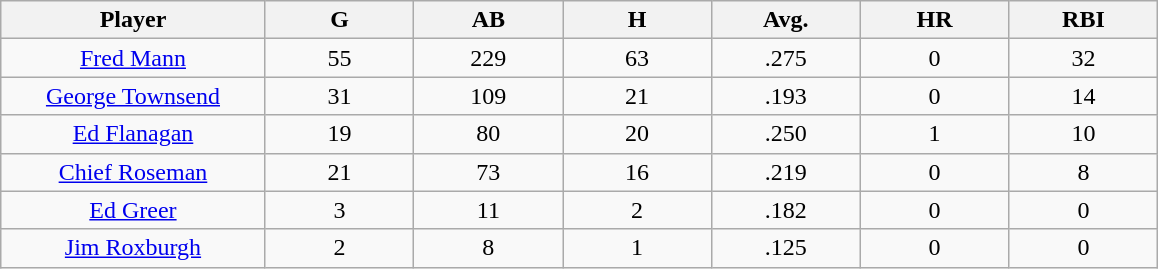<table class="wikitable sortable">
<tr>
<th bgcolor="#DDDDFF" width="16%">Player</th>
<th bgcolor="#DDDDFF" width="9%">G</th>
<th bgcolor="#DDDDFF" width="9%">AB</th>
<th bgcolor="#DDDDFF" width="9%">H</th>
<th bgcolor="#DDDDFF" width="9%">Avg.</th>
<th bgcolor="#DDDDFF" width="9%">HR</th>
<th bgcolor="#DDDDFF" width="9%">RBI</th>
</tr>
<tr align="center">
<td><a href='#'>Fred Mann</a></td>
<td>55</td>
<td>229</td>
<td>63</td>
<td>.275</td>
<td>0</td>
<td>32</td>
</tr>
<tr align="center">
<td><a href='#'>George Townsend</a></td>
<td>31</td>
<td>109</td>
<td>21</td>
<td>.193</td>
<td>0</td>
<td>14</td>
</tr>
<tr align="center">
<td><a href='#'>Ed Flanagan</a></td>
<td>19</td>
<td>80</td>
<td>20</td>
<td>.250</td>
<td>1</td>
<td>10</td>
</tr>
<tr align="center">
<td><a href='#'>Chief Roseman</a></td>
<td>21</td>
<td>73</td>
<td>16</td>
<td>.219</td>
<td>0</td>
<td>8</td>
</tr>
<tr align="center">
<td><a href='#'>Ed Greer</a></td>
<td>3</td>
<td>11</td>
<td>2</td>
<td>.182</td>
<td>0</td>
<td>0</td>
</tr>
<tr align="center">
<td><a href='#'>Jim Roxburgh</a></td>
<td>2</td>
<td>8</td>
<td>1</td>
<td>.125</td>
<td>0</td>
<td>0</td>
</tr>
</table>
